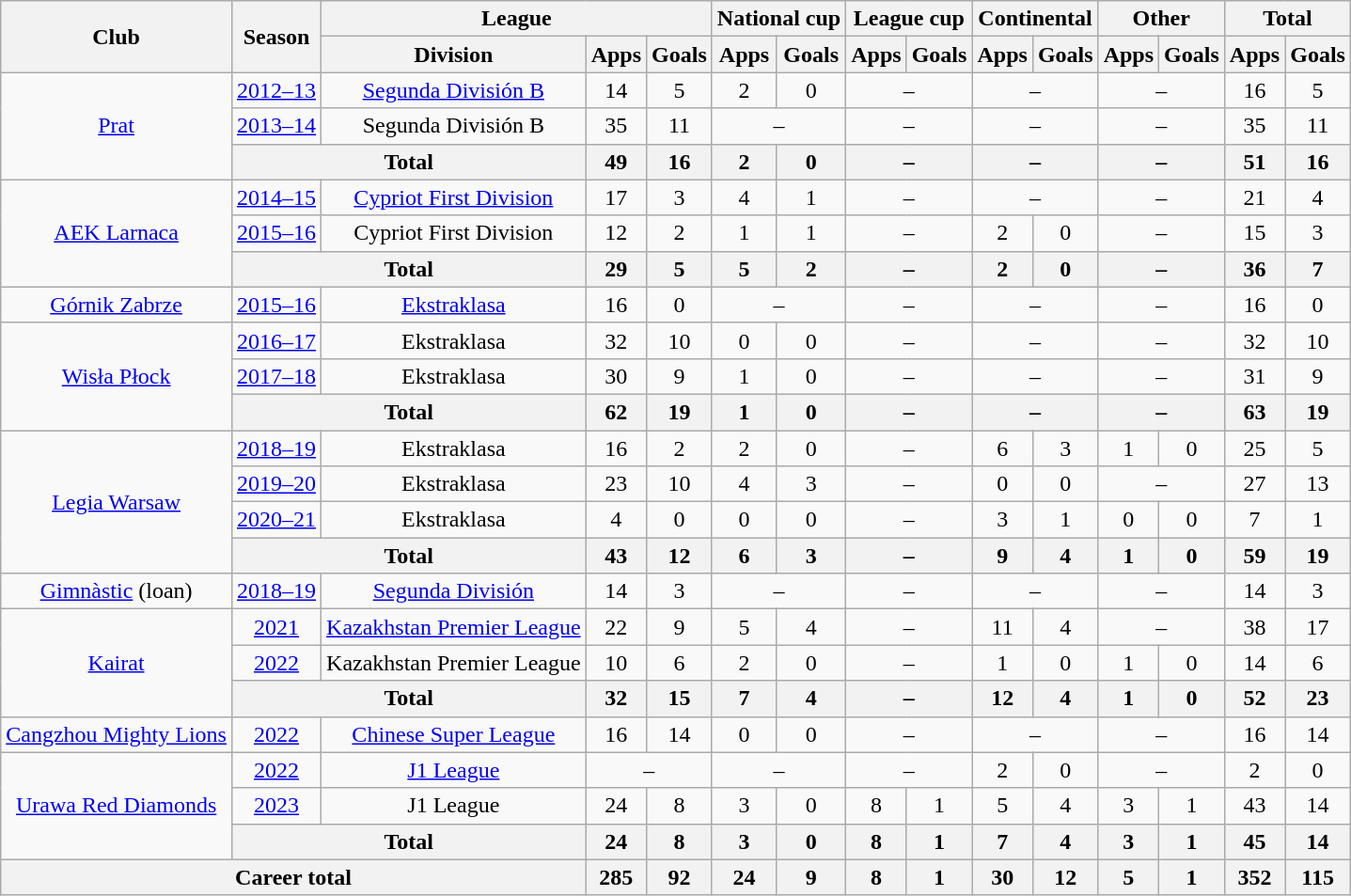<table class="wikitable" style="text-align: center">
<tr>
<th rowspan="2">Club</th>
<th rowspan="2">Season</th>
<th colspan="3">League</th>
<th colspan="2">National cup</th>
<th colspan="2">League cup</th>
<th colspan="2">Continental</th>
<th colspan="2">Other</th>
<th colspan="2">Total</th>
</tr>
<tr>
<th>Division</th>
<th>Apps</th>
<th>Goals</th>
<th>Apps</th>
<th>Goals</th>
<th>Apps</th>
<th>Goals</th>
<th>Apps</th>
<th>Goals</th>
<th>Apps</th>
<th>Goals</th>
<th>Apps</th>
<th>Goals</th>
</tr>
<tr>
<td rowspan="3"><a href='#'>Prat</a></td>
<td><a href='#'>2012–13</a></td>
<td><a href='#'>Segunda División B</a></td>
<td>14</td>
<td>5</td>
<td>2</td>
<td>0</td>
<td colspan="2">–</td>
<td colspan="2">–</td>
<td colspan="2">–</td>
<td>16</td>
<td>5</td>
</tr>
<tr>
<td><a href='#'>2013–14</a></td>
<td>Segunda División B</td>
<td>35</td>
<td>11</td>
<td colspan="2">–</td>
<td colspan="2">–</td>
<td colspan="2">–</td>
<td colspan="2">–</td>
<td>35</td>
<td>11</td>
</tr>
<tr>
<th colspan="2">Total</th>
<th>49</th>
<th>16</th>
<th>2</th>
<th>0</th>
<th colspan="2">–</th>
<th colspan="2">–</th>
<th colspan="2">–</th>
<th>51</th>
<th>16</th>
</tr>
<tr>
<td rowspan="3"><a href='#'>AEK Larnaca</a></td>
<td><a href='#'>2014–15</a></td>
<td><a href='#'>Cypriot First Division</a></td>
<td>17</td>
<td>3</td>
<td>4</td>
<td>1</td>
<td colspan="2">–</td>
<td colspan="2">–</td>
<td colspan="2">–</td>
<td>21</td>
<td>4</td>
</tr>
<tr>
<td><a href='#'>2015–16</a></td>
<td>Cypriot First Division</td>
<td>12</td>
<td>2</td>
<td>1</td>
<td>1</td>
<td colspan="2">–</td>
<td>2</td>
<td>0</td>
<td colspan="2">–</td>
<td>15</td>
<td>3</td>
</tr>
<tr>
<th colspan="2">Total</th>
<th>29</th>
<th>5</th>
<th>5</th>
<th>2</th>
<th colspan="2">–</th>
<th>2</th>
<th>0</th>
<th colspan="2">–</th>
<th>36</th>
<th>7</th>
</tr>
<tr>
<td><a href='#'>Górnik Zabrze</a></td>
<td><a href='#'>2015–16</a></td>
<td><a href='#'>Ekstraklasa</a></td>
<td>16</td>
<td>0</td>
<td colspan="2">–</td>
<td colspan="2">–</td>
<td colspan="2">–</td>
<td colspan="2">–</td>
<td>16</td>
<td>0</td>
</tr>
<tr>
<td rowspan="3"><a href='#'>Wisła Płock</a></td>
<td><a href='#'>2016–17</a></td>
<td>Ekstraklasa</td>
<td>32</td>
<td>10</td>
<td>0</td>
<td>0</td>
<td colspan="2">–</td>
<td colspan="2">–</td>
<td colspan="2">–</td>
<td>32</td>
<td>10</td>
</tr>
<tr>
<td><a href='#'>2017–18</a></td>
<td>Ekstraklasa</td>
<td>30</td>
<td>9</td>
<td>1</td>
<td>0</td>
<td colspan="2">–</td>
<td colspan="2">–</td>
<td colspan="2">–</td>
<td>31</td>
<td>9</td>
</tr>
<tr>
<th colspan="2">Total</th>
<th>62</th>
<th>19</th>
<th>1</th>
<th>0</th>
<th colspan="2">–</th>
<th colspan="2">–</th>
<th colspan="2">–</th>
<th>63</th>
<th>19</th>
</tr>
<tr>
<td rowspan="4"><a href='#'>Legia Warsaw</a></td>
<td><a href='#'>2018–19</a></td>
<td>Ekstraklasa</td>
<td>16</td>
<td>2</td>
<td>2</td>
<td>0</td>
<td colspan="2">–</td>
<td>6</td>
<td>3</td>
<td>1</td>
<td>0</td>
<td>25</td>
<td>5</td>
</tr>
<tr>
<td><a href='#'>2019–20</a></td>
<td>Ekstraklasa</td>
<td>23</td>
<td>10</td>
<td>4</td>
<td>3</td>
<td colspan="2">–</td>
<td>0</td>
<td>0</td>
<td colspan="2">–</td>
<td>27</td>
<td>13</td>
</tr>
<tr>
<td><a href='#'>2020–21</a></td>
<td>Ekstraklasa</td>
<td>4</td>
<td>0</td>
<td>0</td>
<td>0</td>
<td colspan="2">–</td>
<td>3</td>
<td>1</td>
<td>0</td>
<td>0</td>
<td>7</td>
<td>1</td>
</tr>
<tr>
<th colspan="2">Total</th>
<th>43</th>
<th>12</th>
<th>6</th>
<th>3</th>
<th colspan="2">–</th>
<th>9</th>
<th>4</th>
<th>1</th>
<th>0</th>
<th>59</th>
<th>19</th>
</tr>
<tr>
<td><a href='#'>Gimnàstic</a> (loan)</td>
<td><a href='#'>2018–19</a></td>
<td><a href='#'>Segunda División</a></td>
<td>14</td>
<td>3</td>
<td colspan="2">–</td>
<td colspan="2">–</td>
<td colspan="2">–</td>
<td colspan="2">–</td>
<td>14</td>
<td>3</td>
</tr>
<tr>
<td rowspan="3"><a href='#'>Kairat</a></td>
<td><a href='#'>2021</a></td>
<td><a href='#'>Kazakhstan Premier League</a></td>
<td>22</td>
<td>9</td>
<td>5</td>
<td>4</td>
<td colspan="2">–</td>
<td>11</td>
<td>4</td>
<td colspan="2">–</td>
<td>38</td>
<td>17</td>
</tr>
<tr>
<td><a href='#'>2022</a></td>
<td>Kazakhstan Premier League</td>
<td>10</td>
<td>6</td>
<td>2</td>
<td>0</td>
<td colspan="2">–</td>
<td>1</td>
<td>0</td>
<td>1</td>
<td>0</td>
<td>14</td>
<td>6</td>
</tr>
<tr>
<th colspan="2">Total</th>
<th>32</th>
<th>15</th>
<th>7</th>
<th>4</th>
<th colspan="2">–</th>
<th>12</th>
<th>4</th>
<th>1</th>
<th>0</th>
<th>52</th>
<th>23</th>
</tr>
<tr>
<td><a href='#'>Cangzhou Mighty Lions</a></td>
<td><a href='#'>2022</a></td>
<td><a href='#'>Chinese Super League</a></td>
<td>16</td>
<td>14</td>
<td>0</td>
<td>0</td>
<td colspan="2">–</td>
<td colspan="2">–</td>
<td colspan="2">–</td>
<td>16</td>
<td>14</td>
</tr>
<tr>
<td rowspan="3"><a href='#'>Urawa Red Diamonds</a></td>
<td><a href='#'>2022</a></td>
<td><a href='#'>J1 League</a></td>
<td colspan="2">–</td>
<td colspan="2">–</td>
<td colspan="2">–</td>
<td>2</td>
<td>0</td>
<td colspan="2">–</td>
<td>2</td>
<td>0</td>
</tr>
<tr>
<td><a href='#'>2023</a></td>
<td>J1 League</td>
<td>24</td>
<td>8</td>
<td>3</td>
<td>0</td>
<td>8</td>
<td>1</td>
<td>5</td>
<td>4</td>
<td>3</td>
<td>1</td>
<td>43</td>
<td>14</td>
</tr>
<tr>
<th colspan="2">Total</th>
<th>24</th>
<th>8</th>
<th>3</th>
<th>0</th>
<th>8</th>
<th>1</th>
<th>7</th>
<th>4</th>
<th>3</th>
<th>1</th>
<th>45</th>
<th>14</th>
</tr>
<tr>
<th colspan="3">Career total</th>
<th>285</th>
<th>92</th>
<th>24</th>
<th>9</th>
<th>8</th>
<th>1</th>
<th>30</th>
<th>12</th>
<th>5</th>
<th>1</th>
<th>352</th>
<th>115</th>
</tr>
</table>
